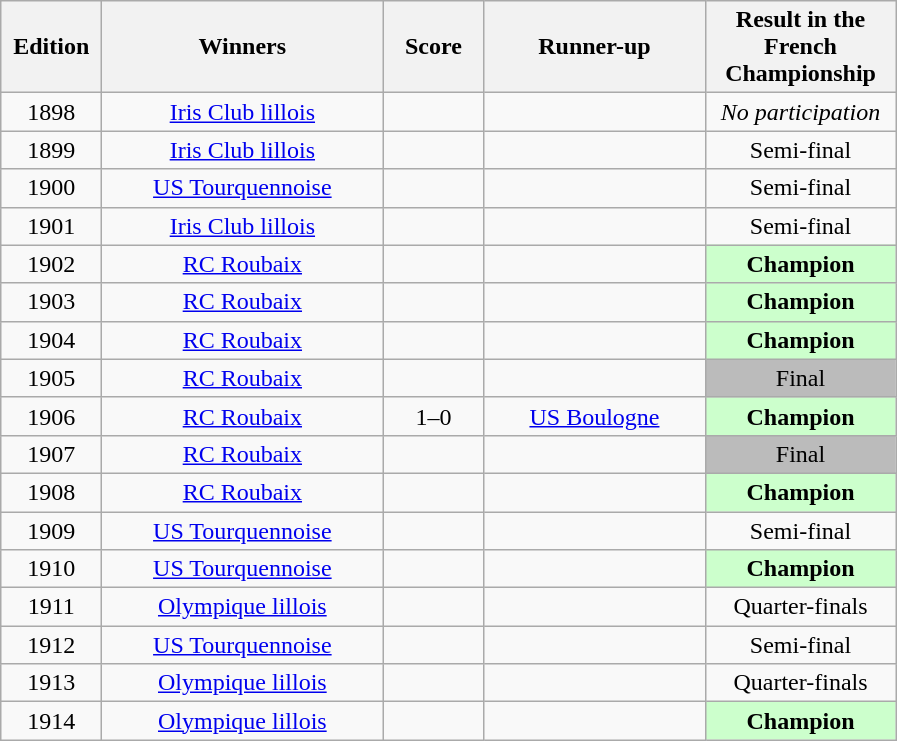<table class=wikitable style="text-align:center">
<tr>
<th width=60>Edition</th>
<th width=180>Winners</th>
<th width=60>Score</th>
<th width=140>Runner-up</th>
<th width=120>Result in the French Championship</th>
</tr>
<tr>
<td>1898</td>
<td><a href='#'>Iris Club lillois</a></td>
<td></td>
<td></td>
<td><em>No participation</em></td>
</tr>
<tr>
<td>1899</td>
<td><a href='#'>Iris Club lillois</a></td>
<td></td>
<td></td>
<td>Semi-final</td>
</tr>
<tr>
<td>1900</td>
<td><a href='#'>US Tourquennoise</a></td>
<td></td>
<td></td>
<td>Semi-final</td>
</tr>
<tr>
<td>1901</td>
<td><a href='#'>Iris Club lillois</a></td>
<td></td>
<td></td>
<td>Semi-final</td>
</tr>
<tr>
<td>1902</td>
<td><a href='#'>RC Roubaix</a></td>
<td></td>
<td></td>
<td style="background:#CCFFCC"><strong>Champion</strong></td>
</tr>
<tr>
<td>1903</td>
<td><a href='#'>RC Roubaix</a></td>
<td></td>
<td></td>
<td style="background:#CCFFCC"><strong>Champion</strong></td>
</tr>
<tr>
<td>1904</td>
<td><a href='#'>RC Roubaix</a></td>
<td></td>
<td></td>
<td style="background:#CCFFCC"><strong>Champion</strong></td>
</tr>
<tr>
<td>1905</td>
<td><a href='#'>RC Roubaix</a></td>
<td></td>
<td></td>
<td style="background:#BBBBBB">Final</td>
</tr>
<tr>
<td>1906</td>
<td><a href='#'>RC Roubaix</a></td>
<td>1–0</td>
<td><a href='#'>US Boulogne</a></td>
<td style="background:#CCFFCC"><strong>Champion</strong></td>
</tr>
<tr>
<td>1907</td>
<td><a href='#'>RC Roubaix</a></td>
<td></td>
<td></td>
<td style="background:#BBBBBB">Final</td>
</tr>
<tr>
<td>1908</td>
<td><a href='#'>RC Roubaix</a></td>
<td></td>
<td></td>
<td style="background:#CCFFCC"><strong>Champion</strong></td>
</tr>
<tr>
<td>1909</td>
<td><a href='#'>US Tourquennoise</a></td>
<td></td>
<td></td>
<td>Semi-final</td>
</tr>
<tr>
<td>1910</td>
<td><a href='#'>US Tourquennoise</a></td>
<td></td>
<td></td>
<td style="background:#CCFFCC"><strong>Champion</strong></td>
</tr>
<tr>
<td>1911</td>
<td><a href='#'>Olympique lillois</a></td>
<td></td>
<td></td>
<td>Quarter-finals</td>
</tr>
<tr>
<td>1912</td>
<td><a href='#'>US Tourquennoise</a></td>
<td></td>
<td></td>
<td>Semi-final</td>
</tr>
<tr>
<td>1913</td>
<td><a href='#'>Olympique lillois</a></td>
<td></td>
<td></td>
<td>Quarter-finals</td>
</tr>
<tr>
<td>1914</td>
<td><a href='#'>Olympique lillois</a></td>
<td></td>
<td></td>
<td style="background:#CCFFCC"><strong>Champion</strong></td>
</tr>
</table>
